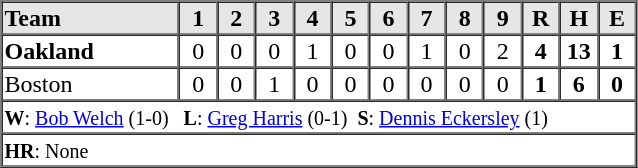<table border=1 cellspacing=0 width=425 style="margin-left:3em;">
<tr style="text-align:center; background-color:#e6e6e6;">
<th align=left width=28%>Team</th>
<th width=6%>1</th>
<th width=6%>2</th>
<th width=6%>3</th>
<th width=6%>4</th>
<th width=6%>5</th>
<th width=6%>6</th>
<th width=6%>7</th>
<th width=6%>8</th>
<th width=6%>9</th>
<th width=6%>R</th>
<th width=6%>H</th>
<th width=6%>E</th>
</tr>
<tr style="text-align:center;">
<td align=left><strong>Oakland</strong></td>
<td>0</td>
<td>0</td>
<td>0</td>
<td>1</td>
<td>0</td>
<td>0</td>
<td>1</td>
<td>0</td>
<td>2</td>
<td><strong>4</strong></td>
<td><strong>13</strong></td>
<td><strong>1</strong></td>
</tr>
<tr style="text-align:center;">
<td align=left>Boston</td>
<td>0</td>
<td>0</td>
<td>1</td>
<td>0</td>
<td>0</td>
<td>0</td>
<td>0</td>
<td>0</td>
<td>0</td>
<td><strong>1</strong></td>
<td><strong>6</strong></td>
<td><strong>0</strong></td>
</tr>
<tr style="text-align:left;">
<td colspan=13><small><strong>W</strong>: <a href='#'>Bob Welch</a> (1-0)   <strong>L</strong>: <a href='#'>Greg Harris</a> (0-1)  <strong>S</strong>: <a href='#'>Dennis Eckersley</a> (1)</small></td>
</tr>
<tr style="text-align:left;">
<td colspan=13><small><strong>HR</strong>: None</small></td>
</tr>
</table>
